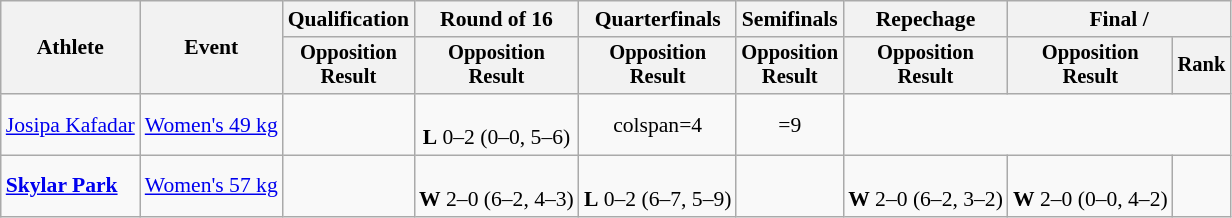<table class=wikitable style=font-size:90%;text-align:center>
<tr>
<th rowspan=2>Athlete</th>
<th rowspan=2>Event</th>
<th>Qualification</th>
<th>Round of 16</th>
<th>Quarterfinals</th>
<th>Semifinals</th>
<th>Repechage</th>
<th colspan=2>Final / </th>
</tr>
<tr style=font-size:95%>
<th>Opposition<br>Result</th>
<th>Opposition<br>Result</th>
<th>Opposition<br>Result</th>
<th>Opposition<br>Result</th>
<th>Opposition<br>Result</th>
<th>Opposition<br>Result</th>
<th>Rank</th>
</tr>
<tr>
<td align=left><a href='#'>Josipa Kafadar</a></td>
<td align=left><a href='#'>Women's 49 kg</a></td>
<td></td>
<td><br><strong>L</strong> 0–2 (0–0, 5–6)</td>
<td>colspan=4 </td>
<td>=9</td>
</tr>
<tr>
<td align=left><strong><a href='#'>Skylar Park</a></strong></td>
<td align=left><a href='#'>Women's 57 kg</a></td>
<td></td>
<td><br><strong>W</strong> 2–0 (6–2, 4–3)</td>
<td><br><strong>L</strong> 0–2 (6–7, 5–9)</td>
<td></td>
<td><br><strong>W</strong> 2–0 (6–2, 3–2)</td>
<td><br><strong>W</strong> 2–0 (0–0, 4–2)</td>
<td></td>
</tr>
</table>
